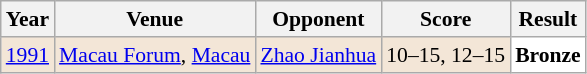<table class="sortable wikitable" style="font-size: 90%;">
<tr>
<th>Year</th>
<th>Venue</th>
<th>Opponent</th>
<th>Score</th>
<th>Result</th>
</tr>
<tr style="background:#F3E6D7">
<td align="center"><a href='#'>1991</a></td>
<td align="left"><a href='#'>Macau Forum</a>, <a href='#'>Macau</a></td>
<td align="left"> <a href='#'>Zhao Jianhua</a></td>
<td align="left">10–15, 12–15</td>
<td style="text-align:left; background:white"> <strong>Bronze</strong></td>
</tr>
</table>
